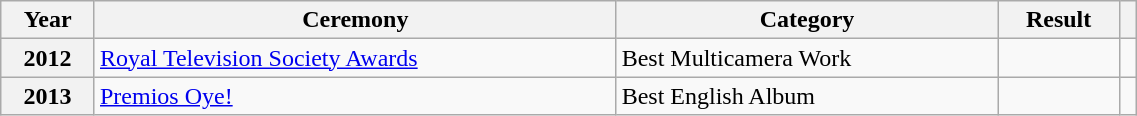<table class="wikitable sortable plainrowheaders" style="width: 60%;">
<tr>
<th scope="col">Year</th>
<th scope="col">Ceremony</th>
<th scope="col">Category</th>
<th scope="col">Result</th>
<th scope="col" class="unsortable"></th>
</tr>
<tr>
<th rowspan="1" scope="row">2012</th>
<td><a href='#'> Royal Television Society Awards</a></td>
<td>Best Multicamera Work</td>
<td></td>
<td style="text-align:center;"></td>
</tr>
<tr>
<th rowspan="1" scope="row">2013</th>
<td><a href='#'>Premios Oye!</a></td>
<td>Best English Album</td>
<td></td>
<td style="text-align:center;"></td>
</tr>
</table>
